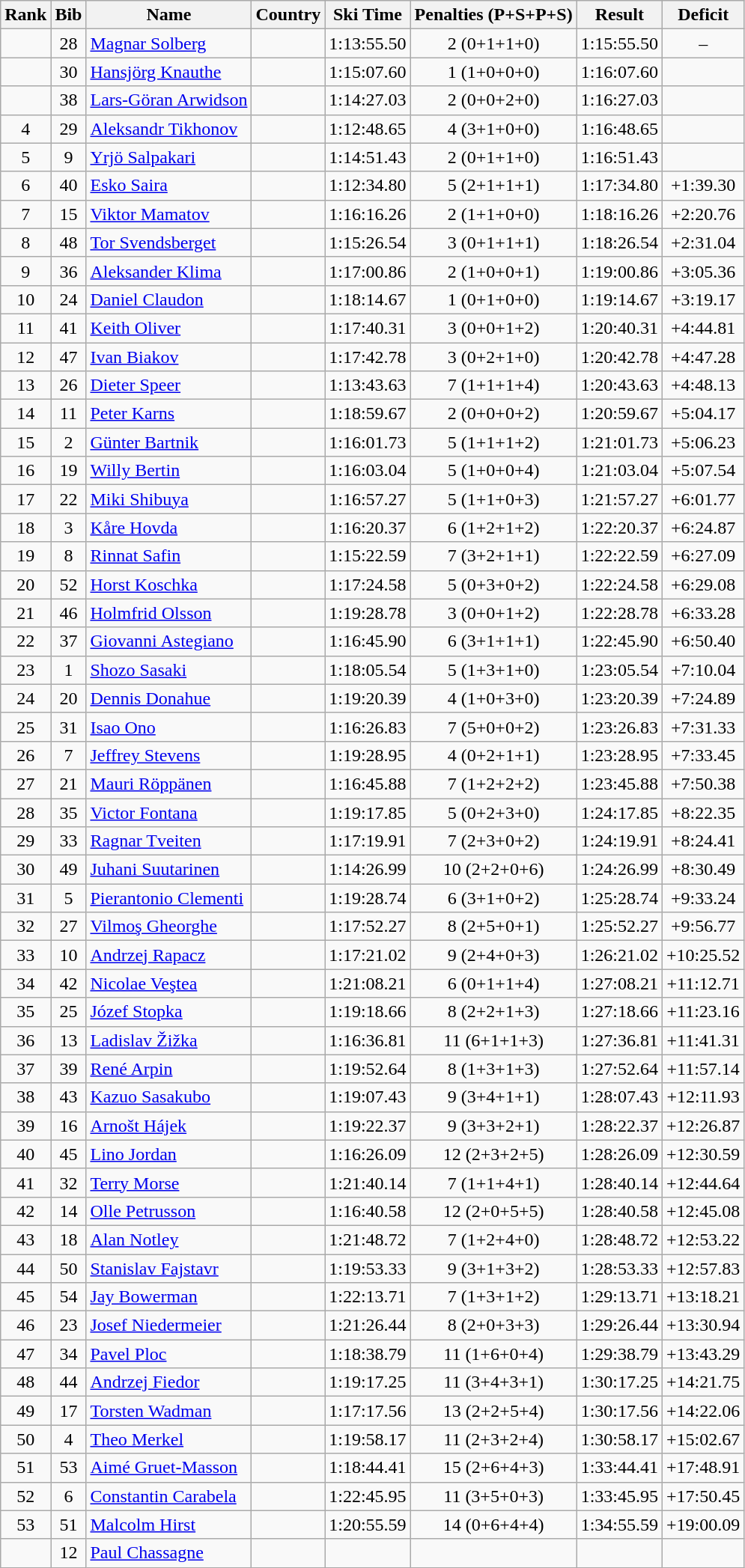<table class="wikitable sortable" style="text-align:center">
<tr>
<th>Rank</th>
<th>Bib</th>
<th>Name</th>
<th>Country</th>
<th>Ski Time</th>
<th>Penalties (P+S+P+S)</th>
<th>Result</th>
<th>Deficit</th>
</tr>
<tr>
<td></td>
<td>28</td>
<td align=left><a href='#'>Magnar Solberg</a></td>
<td align=left></td>
<td>1:13:55.50</td>
<td>2 (0+1+1+0)</td>
<td>1:15:55.50</td>
<td>–</td>
</tr>
<tr>
<td></td>
<td>30</td>
<td align=left><a href='#'>Hansjörg Knauthe</a></td>
<td align=left></td>
<td>1:15:07.60</td>
<td>1 (1+0+0+0)</td>
<td>1:16:07.60</td>
<td></td>
</tr>
<tr>
<td></td>
<td>38</td>
<td align=left><a href='#'>Lars-Göran Arwidson</a></td>
<td align=left></td>
<td>1:14:27.03</td>
<td>2 (0+0+2+0)</td>
<td>1:16:27.03</td>
<td></td>
</tr>
<tr>
<td>4</td>
<td>29</td>
<td align=left><a href='#'>Aleksandr Tikhonov</a></td>
<td align=left></td>
<td>1:12:48.65</td>
<td>4 (3+1+0+0)</td>
<td>1:16:48.65</td>
<td></td>
</tr>
<tr>
<td>5</td>
<td>9</td>
<td align=left><a href='#'>Yrjö Salpakari</a></td>
<td align=left></td>
<td>1:14:51.43</td>
<td>2 (0+1+1+0)</td>
<td>1:16:51.43</td>
<td></td>
</tr>
<tr>
<td>6</td>
<td>40</td>
<td align=left><a href='#'>Esko Saira</a></td>
<td align=left></td>
<td>1:12:34.80</td>
<td>5 (2+1+1+1)</td>
<td>1:17:34.80</td>
<td>+1:39.30</td>
</tr>
<tr>
<td>7</td>
<td>15</td>
<td align=left><a href='#'>Viktor Mamatov</a></td>
<td align=left></td>
<td>1:16:16.26</td>
<td>2 (1+1+0+0)</td>
<td>1:18:16.26</td>
<td>+2:20.76</td>
</tr>
<tr>
<td>8</td>
<td>48</td>
<td align=left><a href='#'>Tor Svendsberget</a></td>
<td align=left></td>
<td>1:15:26.54</td>
<td>3 (0+1+1+1)</td>
<td>1:18:26.54</td>
<td>+2:31.04</td>
</tr>
<tr>
<td>9</td>
<td>36</td>
<td align=left><a href='#'>Aleksander Klima</a></td>
<td align=left></td>
<td>1:17:00.86</td>
<td>2 (1+0+0+1)</td>
<td>1:19:00.86</td>
<td>+3:05.36</td>
</tr>
<tr>
<td>10</td>
<td>24</td>
<td align=left><a href='#'>Daniel Claudon</a></td>
<td align=left></td>
<td>1:18:14.67</td>
<td>1 (0+1+0+0)</td>
<td>1:19:14.67</td>
<td>+3:19.17</td>
</tr>
<tr>
<td>11</td>
<td>41</td>
<td align=left><a href='#'>Keith Oliver</a></td>
<td align=left></td>
<td>1:17:40.31</td>
<td>3 (0+0+1+2)</td>
<td>1:20:40.31</td>
<td>+4:44.81</td>
</tr>
<tr>
<td>12</td>
<td>47</td>
<td align=left><a href='#'>Ivan Biakov</a></td>
<td align=left></td>
<td>1:17:42.78</td>
<td>3 (0+2+1+0)</td>
<td>1:20:42.78</td>
<td>+4:47.28</td>
</tr>
<tr>
<td>13</td>
<td>26</td>
<td align=left><a href='#'>Dieter Speer</a></td>
<td align=left></td>
<td>1:13:43.63</td>
<td>7 (1+1+1+4)</td>
<td>1:20:43.63</td>
<td>+4:48.13</td>
</tr>
<tr>
<td>14</td>
<td>11</td>
<td align=left><a href='#'>Peter Karns</a></td>
<td align=left></td>
<td>1:18:59.67</td>
<td>2 (0+0+0+2)</td>
<td>1:20:59.67</td>
<td>+5:04.17</td>
</tr>
<tr>
<td>15</td>
<td>2</td>
<td align=left><a href='#'>Günter Bartnik</a></td>
<td align=left></td>
<td>1:16:01.73</td>
<td>5 (1+1+1+2)</td>
<td>1:21:01.73</td>
<td>+5:06.23</td>
</tr>
<tr>
<td>16</td>
<td>19</td>
<td align=left><a href='#'>Willy Bertin</a></td>
<td align=left></td>
<td>1:16:03.04</td>
<td>5 (1+0+0+4)</td>
<td>1:21:03.04</td>
<td>+5:07.54</td>
</tr>
<tr>
<td>17</td>
<td>22</td>
<td align=left><a href='#'>Miki Shibuya</a></td>
<td align=left></td>
<td>1:16:57.27</td>
<td>5 (1+1+0+3)</td>
<td>1:21:57.27</td>
<td>+6:01.77</td>
</tr>
<tr>
<td>18</td>
<td>3</td>
<td align=left><a href='#'>Kåre Hovda</a></td>
<td align=left></td>
<td>1:16:20.37</td>
<td>6 (1+2+1+2)</td>
<td>1:22:20.37</td>
<td>+6:24.87</td>
</tr>
<tr>
<td>19</td>
<td>8</td>
<td align=left><a href='#'>Rinnat Safin</a></td>
<td align=left></td>
<td>1:15:22.59</td>
<td>7 (3+2+1+1)</td>
<td>1:22:22.59</td>
<td>+6:27.09</td>
</tr>
<tr>
<td>20</td>
<td>52</td>
<td align=left><a href='#'>Horst Koschka</a></td>
<td align=left></td>
<td>1:17:24.58</td>
<td>5 (0+3+0+2)</td>
<td>1:22:24.58</td>
<td>+6:29.08</td>
</tr>
<tr>
<td>21</td>
<td>46</td>
<td align=left><a href='#'>Holmfrid Olsson</a></td>
<td align=left></td>
<td>1:19:28.78</td>
<td>3 (0+0+1+2)</td>
<td>1:22:28.78</td>
<td>+6:33.28</td>
</tr>
<tr>
<td>22</td>
<td>37</td>
<td align=left><a href='#'>Giovanni Astegiano</a></td>
<td align=left></td>
<td>1:16:45.90</td>
<td>6 (3+1+1+1)</td>
<td>1:22:45.90</td>
<td>+6:50.40</td>
</tr>
<tr>
<td>23</td>
<td>1</td>
<td align=left><a href='#'>Shozo Sasaki</a></td>
<td align=left></td>
<td>1:18:05.54</td>
<td>5 (1+3+1+0)</td>
<td>1:23:05.54</td>
<td>+7:10.04</td>
</tr>
<tr>
<td>24</td>
<td>20</td>
<td align=left><a href='#'>Dennis Donahue</a></td>
<td align=left></td>
<td>1:19:20.39</td>
<td>4 (1+0+3+0)</td>
<td>1:23:20.39</td>
<td>+7:24.89</td>
</tr>
<tr>
<td>25</td>
<td>31</td>
<td align=left><a href='#'>Isao Ono</a></td>
<td align=left></td>
<td>1:16:26.83</td>
<td>7 (5+0+0+2)</td>
<td>1:23:26.83</td>
<td>+7:31.33</td>
</tr>
<tr>
<td>26</td>
<td>7</td>
<td align=left><a href='#'>Jeffrey Stevens</a></td>
<td align=left></td>
<td>1:19:28.95</td>
<td>4 (0+2+1+1)</td>
<td>1:23:28.95</td>
<td>+7:33.45</td>
</tr>
<tr>
<td>27</td>
<td>21</td>
<td align=left><a href='#'>Mauri Röppänen</a></td>
<td align=left></td>
<td>1:16:45.88</td>
<td>7 (1+2+2+2)</td>
<td>1:23:45.88</td>
<td>+7:50.38</td>
</tr>
<tr>
<td>28</td>
<td>35</td>
<td align=left><a href='#'>Victor Fontana</a></td>
<td align=left></td>
<td>1:19:17.85</td>
<td>5 (0+2+3+0)</td>
<td>1:24:17.85</td>
<td>+8:22.35</td>
</tr>
<tr>
<td>29</td>
<td>33</td>
<td align=left><a href='#'>Ragnar Tveiten</a></td>
<td align=left></td>
<td>1:17:19.91</td>
<td>7 (2+3+0+2)</td>
<td>1:24:19.91</td>
<td>+8:24.41</td>
</tr>
<tr>
<td>30</td>
<td>49</td>
<td align=left><a href='#'>Juhani Suutarinen</a></td>
<td align=left></td>
<td>1:14:26.99</td>
<td>10 (2+2+0+6)</td>
<td>1:24:26.99</td>
<td>+8:30.49</td>
</tr>
<tr>
<td>31</td>
<td>5</td>
<td align=left><a href='#'>Pierantonio Clementi</a></td>
<td align=left></td>
<td>1:19:28.74</td>
<td>6 (3+1+0+2)</td>
<td>1:25:28.74</td>
<td>+9:33.24</td>
</tr>
<tr>
<td>32</td>
<td>27</td>
<td align=left><a href='#'>Vilmoş Gheorghe</a></td>
<td align=left></td>
<td>1:17:52.27</td>
<td>8 (2+5+0+1)</td>
<td>1:25:52.27</td>
<td>+9:56.77</td>
</tr>
<tr>
<td>33</td>
<td>10</td>
<td align=left><a href='#'>Andrzej Rapacz</a></td>
<td align=left></td>
<td>1:17:21.02</td>
<td>9 (2+4+0+3)</td>
<td>1:26:21.02</td>
<td>+10:25.52</td>
</tr>
<tr>
<td>34</td>
<td>42</td>
<td align=left><a href='#'>Nicolae Veştea</a></td>
<td align=left></td>
<td>1:21:08.21</td>
<td>6 (0+1+1+4)</td>
<td>1:27:08.21</td>
<td>+11:12.71</td>
</tr>
<tr>
<td>35</td>
<td>25</td>
<td align=left><a href='#'>Józef Stopka</a></td>
<td align=left></td>
<td>1:19:18.66</td>
<td>8 (2+2+1+3)</td>
<td>1:27:18.66</td>
<td>+11:23.16</td>
</tr>
<tr>
<td>36</td>
<td>13</td>
<td align=left><a href='#'>Ladislav Žižka</a></td>
<td align=left></td>
<td>1:16:36.81</td>
<td>11 (6+1+1+3)</td>
<td>1:27:36.81</td>
<td>+11:41.31</td>
</tr>
<tr>
<td>37</td>
<td>39</td>
<td align=left><a href='#'>René Arpin</a></td>
<td align=left></td>
<td>1:19:52.64</td>
<td>8 (1+3+1+3)</td>
<td>1:27:52.64</td>
<td>+11:57.14</td>
</tr>
<tr>
<td>38</td>
<td>43</td>
<td align=left><a href='#'>Kazuo Sasakubo</a></td>
<td align=left></td>
<td>1:19:07.43</td>
<td>9 (3+4+1+1)</td>
<td>1:28:07.43</td>
<td>+12:11.93</td>
</tr>
<tr>
<td>39</td>
<td>16</td>
<td align=left><a href='#'>Arnošt Hájek</a></td>
<td align=left></td>
<td>1:19:22.37</td>
<td>9 (3+3+2+1)</td>
<td>1:28:22.37</td>
<td>+12:26.87</td>
</tr>
<tr>
<td>40</td>
<td>45</td>
<td align=left><a href='#'>Lino Jordan</a></td>
<td align=left></td>
<td>1:16:26.09</td>
<td>12 (2+3+2+5)</td>
<td>1:28:26.09</td>
<td>+12:30.59</td>
</tr>
<tr>
<td>41</td>
<td>32</td>
<td align=left><a href='#'>Terry Morse</a></td>
<td align=left></td>
<td>1:21:40.14</td>
<td>7 (1+1+4+1)</td>
<td>1:28:40.14</td>
<td>+12:44.64</td>
</tr>
<tr>
<td>42</td>
<td>14</td>
<td align=left><a href='#'>Olle Petrusson</a></td>
<td align=left></td>
<td>1:16:40.58</td>
<td>12 (2+0+5+5)</td>
<td>1:28:40.58</td>
<td>+12:45.08</td>
</tr>
<tr>
<td>43</td>
<td>18</td>
<td align=left><a href='#'>Alan Notley</a></td>
<td align=left></td>
<td>1:21:48.72</td>
<td>7 (1+2+4+0)</td>
<td>1:28:48.72</td>
<td>+12:53.22</td>
</tr>
<tr>
<td>44</td>
<td>50</td>
<td align=left><a href='#'>Stanislav Fajstavr</a></td>
<td align=left></td>
<td>1:19:53.33</td>
<td>9 (3+1+3+2)</td>
<td>1:28:53.33</td>
<td>+12:57.83</td>
</tr>
<tr>
<td>45</td>
<td>54</td>
<td align=left><a href='#'>Jay Bowerman</a></td>
<td align=left></td>
<td>1:22:13.71</td>
<td>7 (1+3+1+2)</td>
<td>1:29:13.71</td>
<td>+13:18.21</td>
</tr>
<tr>
<td>46</td>
<td>23</td>
<td align=left><a href='#'>Josef Niedermeier</a></td>
<td align=left></td>
<td>1:21:26.44</td>
<td>8 (2+0+3+3)</td>
<td>1:29:26.44</td>
<td>+13:30.94</td>
</tr>
<tr>
<td>47</td>
<td>34</td>
<td align=left><a href='#'>Pavel Ploc</a></td>
<td align=left></td>
<td>1:18:38.79</td>
<td>11 (1+6+0+4)</td>
<td>1:29:38.79</td>
<td>+13:43.29</td>
</tr>
<tr>
<td>48</td>
<td>44</td>
<td align=left><a href='#'>Andrzej Fiedor</a></td>
<td align=left></td>
<td>1:19:17.25</td>
<td>11 (3+4+3+1)</td>
<td>1:30:17.25</td>
<td>+14:21.75</td>
</tr>
<tr>
<td>49</td>
<td>17</td>
<td align=left><a href='#'>Torsten Wadman</a></td>
<td align=left></td>
<td>1:17:17.56</td>
<td>13 (2+2+5+4)</td>
<td>1:30:17.56</td>
<td>+14:22.06</td>
</tr>
<tr>
<td>50</td>
<td>4</td>
<td align=left><a href='#'>Theo Merkel</a></td>
<td align=left></td>
<td>1:19:58.17</td>
<td>11 (2+3+2+4)</td>
<td>1:30:58.17</td>
<td>+15:02.67</td>
</tr>
<tr>
<td>51</td>
<td>53</td>
<td align=left><a href='#'>Aimé Gruet-Masson</a></td>
<td align=left></td>
<td>1:18:44.41</td>
<td>15 (2+6+4+3)</td>
<td>1:33:44.41</td>
<td>+17:48.91</td>
</tr>
<tr>
<td>52</td>
<td>6</td>
<td align=left><a href='#'>Constantin Carabela</a></td>
<td align=left></td>
<td>1:22:45.95</td>
<td>11 (3+5+0+3)</td>
<td>1:33:45.95</td>
<td>+17:50.45</td>
</tr>
<tr>
<td>53</td>
<td>51</td>
<td align=left><a href='#'>Malcolm Hirst</a></td>
<td align=left></td>
<td>1:20:55.59</td>
<td>14 (0+6+4+4)</td>
<td>1:34:55.59</td>
<td>+19:00.09</td>
</tr>
<tr>
<td></td>
<td>12</td>
<td align=left><a href='#'>Paul Chassagne</a></td>
<td align=left></td>
<td></td>
<td></td>
<td></td>
<td></td>
</tr>
</table>
